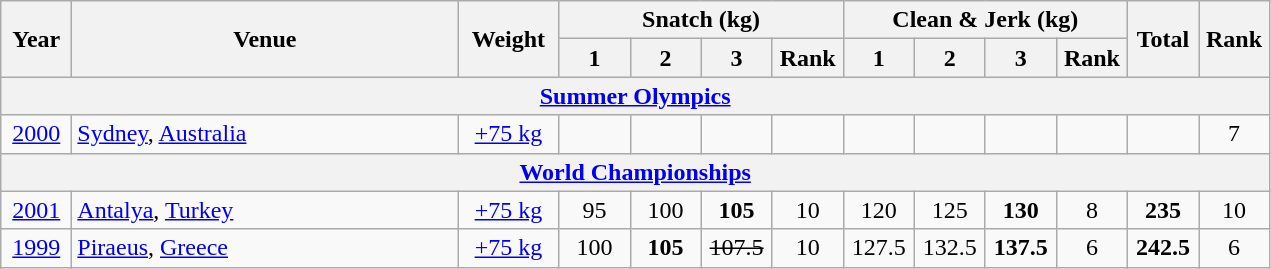<table class = "wikitable" style="text-align:center;">
<tr>
<th rowspan="2" style="width:40px;">Year</th>
<th rowspan="2" style="width:250px;">Venue</th>
<th rowspan="2" style="width:60px;">Weight</th>
<th colspan=4>Snatch (kg)</th>
<th colspan=4>Clean & Jerk (kg)</th>
<th rowspan="2" style="width:40px;">Total</th>
<th rowspan="2" style="width:40px;">Rank</th>
</tr>
<tr>
<th width=40>1</th>
<th width=40>2</th>
<th width=40>3</th>
<th width=40>Rank</th>
<th width=40>1</th>
<th width=40>2</th>
<th width=40>3</th>
<th width=40>Rank</th>
</tr>
<tr>
<th colspan=13><a href='#'>Summer Olympics</a></th>
</tr>
<tr>
<td><a href='#'>2000</a></td>
<td align=left> <a href='#'>Sydney</a>, <a href='#'>Australia</a></td>
<td><a href='#'>+75 kg</a></td>
<td></td>
<td></td>
<td></td>
<td></td>
<td></td>
<td></td>
<td></td>
<td></td>
<td></td>
<td>7</td>
</tr>
<tr>
<th colspan=13><a href='#'>World Championships</a></th>
</tr>
<tr>
<td><a href='#'>2001</a></td>
<td align=left> <a href='#'>Antalya</a>, <a href='#'>Turkey</a></td>
<td><a href='#'>+75 kg</a></td>
<td>95</td>
<td>100</td>
<td><strong>105</strong></td>
<td>10</td>
<td>120</td>
<td>125</td>
<td><strong>130</strong></td>
<td>8</td>
<td><strong>235</strong></td>
<td>10</td>
</tr>
<tr>
<td><a href='#'>1999</a></td>
<td align=left> <a href='#'>Piraeus</a>, <a href='#'>Greece</a></td>
<td><a href='#'>+75 kg</a></td>
<td>100</td>
<td><strong>105</strong></td>
<td><s>107.5</s></td>
<td>10</td>
<td>127.5</td>
<td>132.5</td>
<td><strong>137.5</strong></td>
<td>6</td>
<td><strong>242.5</strong></td>
<td>6</td>
</tr>
</table>
